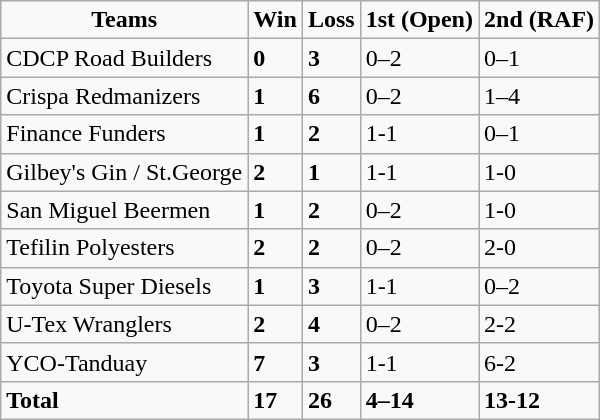<table class=wikitable sortable>
<tr align=center>
<td><strong>Teams</strong></td>
<td><strong>Win</strong></td>
<td><strong>Loss</strong></td>
<td><strong>1st (Open)</strong></td>
<td><strong>2nd (RAF)</strong></td>
</tr>
<tr>
<td>CDCP Road Builders</td>
<td><strong>0</strong></td>
<td><strong>3</strong></td>
<td>0–2</td>
<td>0–1</td>
</tr>
<tr>
<td>Crispa Redmanizers</td>
<td><strong>1</strong></td>
<td><strong>6</strong></td>
<td>0–2</td>
<td>1–4</td>
</tr>
<tr>
<td>Finance Funders</td>
<td><strong>1</strong></td>
<td><strong>2</strong></td>
<td>1-1</td>
<td>0–1</td>
</tr>
<tr>
<td>Gilbey's Gin / St.George</td>
<td><strong>2</strong></td>
<td><strong>1</strong></td>
<td>1-1</td>
<td>1-0</td>
</tr>
<tr>
<td>San Miguel Beermen</td>
<td><strong>1</strong></td>
<td><strong>2</strong></td>
<td>0–2</td>
<td>1-0</td>
</tr>
<tr>
<td>Tefilin Polyesters</td>
<td><strong>2</strong></td>
<td><strong>2</strong></td>
<td>0–2</td>
<td>2-0</td>
</tr>
<tr>
<td>Toyota Super Diesels</td>
<td><strong>1</strong></td>
<td><strong>3</strong></td>
<td>1-1</td>
<td>0–2</td>
</tr>
<tr>
<td>U-Tex Wranglers</td>
<td><strong>2</strong></td>
<td><strong>4</strong></td>
<td>0–2</td>
<td>2-2</td>
</tr>
<tr>
<td>YCO-Tanduay</td>
<td><strong>7</strong></td>
<td><strong>3</strong></td>
<td>1-1</td>
<td>6-2</td>
</tr>
<tr>
<td><strong>Total</strong></td>
<td><strong>17</strong></td>
<td><strong>26</strong></td>
<td><strong>4–14</strong></td>
<td><strong>13-12</strong></td>
</tr>
</table>
